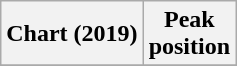<table class="wikitable plainrowheaders" style="text-align:center">
<tr>
<th scope="col">Chart (2019)</th>
<th scope="col">Peak<br>position</th>
</tr>
<tr>
</tr>
</table>
